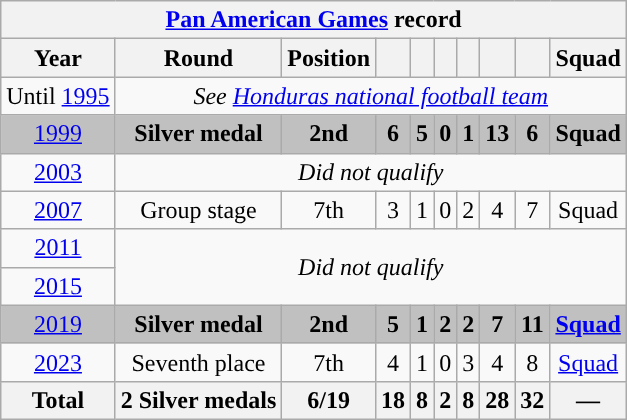<table class="wikitable" style="text-align: center;">
<tr>
<th colspan=10><a href='#'>Pan American Games</a> record</th>
</tr>
<tr>
<th>Year</th>
<th>Round</th>
<th>Position</th>
<th></th>
<th></th>
<th></th>
<th></th>
<th></th>
<th></th>
<th>Squad</th>
</tr>
<tr>
<td>Until <a href='#'>1995</a></td>
<td colspan=9><em>See <a href='#'>Honduras national football team</a></em></td>
</tr>
<tr style="background:Silver">
<td> <a href='#'>1999</a></td>
<td><strong>Silver medal</strong></td>
<td><strong>2nd</strong></td>
<td><strong>6</strong></td>
<td><strong>5</strong></td>
<td><strong>0</strong></td>
<td><strong>1</strong></td>
<td><strong>13</strong></td>
<td><strong>6</strong></td>
<td><strong>Squad</strong></td>
</tr>
<tr>
<td> <a href='#'>2003</a></td>
<td colspan=9><em>Did not qualify</em></td>
</tr>
<tr>
<td> <a href='#'>2007</a></td>
<td>Group stage</td>
<td>7th</td>
<td>3</td>
<td>1</td>
<td>0</td>
<td>2</td>
<td>4</td>
<td>7</td>
<td>Squad</td>
</tr>
<tr>
<td> <a href='#'>2011</a></td>
<td colspan=9 rowspan=2><em>Did not qualify</em></td>
</tr>
<tr>
<td> <a href='#'>2015</a></td>
</tr>
<tr style="background:Silver">
<td> <a href='#'>2019</a></td>
<td><strong>Silver medal</strong></td>
<td><strong>2nd</strong></td>
<td><strong>5</strong></td>
<td><strong>1</strong></td>
<td><strong>2</strong></td>
<td><strong>2</strong></td>
<td><strong>7</strong></td>
<td><strong>11</strong></td>
<td><strong><a href='#'>Squad</a></strong></td>
</tr>
<tr>
<td> <a href='#'>2023</a></td>
<td>Seventh place</td>
<td>7th</td>
<td>4</td>
<td>1</td>
<td>0</td>
<td>3</td>
<td>4</td>
<td>8</td>
<td><a href='#'>Squad</a></td>
</tr>
<tr>
<th>Total</th>
<th>2 Silver medals</th>
<th>6/19</th>
<th>18</th>
<th>8</th>
<th>2</th>
<th>8</th>
<th>28</th>
<th>32</th>
<th>—</th>
</tr>
</table>
